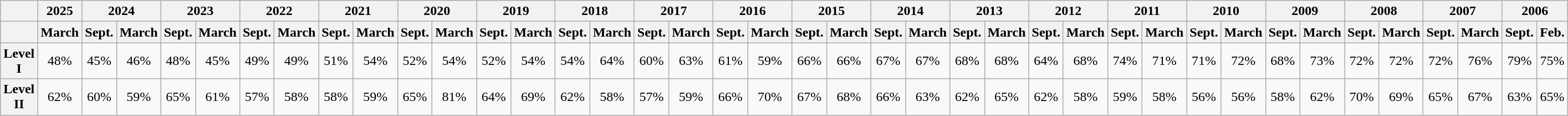<table class="wikitable" style="text-align: center">
<tr>
<th colspan=1></th>
<th>2025</th>
<th colspan="2">2024</th>
<th colspan="2">2023</th>
<th colspan="2">2022</th>
<th colspan=2>2021</th>
<th colspan="2">2020</th>
<th colspan=2>2019</th>
<th colspan=2>2018</th>
<th colspan=2>2017</th>
<th colspan=2>2016</th>
<th colspan=2>2015</th>
<th colspan=2>2014</th>
<th colspan=2>2013</th>
<th colspan=2>2012</th>
<th colspan=2>2011</th>
<th colspan=2>2010</th>
<th colspan=2>2009</th>
<th colspan=2>2008</th>
<th colspan=2>2007</th>
<th colspan=2>2006</th>
</tr>
<tr>
<th></th>
<th>March</th>
<th>Sept.</th>
<th>March</th>
<th>Sept.</th>
<th>March</th>
<th>Sept.</th>
<th>March</th>
<th>Sept.</th>
<th>March</th>
<th>Sept.</th>
<th>March</th>
<th>Sept.</th>
<th>March</th>
<th>Sept.</th>
<th>March</th>
<th>Sept.</th>
<th>March</th>
<th>Sept.</th>
<th>March</th>
<th>Sept.</th>
<th>March</th>
<th>Sept.</th>
<th>March</th>
<th>Sept.</th>
<th>March</th>
<th>Sept.</th>
<th>March</th>
<th>Sept.</th>
<th>March</th>
<th>Sept.</th>
<th>March</th>
<th>Sept.</th>
<th>March</th>
<th>Sept.</th>
<th>March</th>
<th>Sept.</th>
<th>March</th>
<th>Sept.</th>
<th>Feb.</th>
</tr>
<tr>
<th>Level I</th>
<td>48%</td>
<td>45%</td>
<td>46%</td>
<td>48%</td>
<td>45%</td>
<td>49%</td>
<td>49%</td>
<td>51%</td>
<td>54%</td>
<td>52%</td>
<td>54%</td>
<td>52%</td>
<td>54%</td>
<td>54%</td>
<td>64%</td>
<td>60%</td>
<td>63%</td>
<td>61%</td>
<td>59%</td>
<td>66%</td>
<td>66%</td>
<td>67%</td>
<td>67%</td>
<td>68%</td>
<td>68%</td>
<td>64%</td>
<td>68%</td>
<td>74%</td>
<td>71%</td>
<td>71%</td>
<td>72%</td>
<td>68%</td>
<td>73%</td>
<td>72%</td>
<td>72%</td>
<td>72%</td>
<td>76%</td>
<td>79%</td>
<td>75%</td>
</tr>
<tr>
<th>Level II</th>
<td>62%</td>
<td>60%</td>
<td>59%</td>
<td>65%</td>
<td>61%</td>
<td>57%</td>
<td>58%</td>
<td>58%</td>
<td>59%</td>
<td>65%</td>
<td>81%</td>
<td>64%</td>
<td>69%</td>
<td>62%</td>
<td>58%</td>
<td>57%</td>
<td>59%</td>
<td>66%</td>
<td>70%</td>
<td>67%</td>
<td>68%</td>
<td>66%</td>
<td>63%</td>
<td>62%</td>
<td>65%</td>
<td>62%</td>
<td>58%</td>
<td>59%</td>
<td>58%</td>
<td>56%</td>
<td>56%</td>
<td>58%</td>
<td>62%</td>
<td>70%</td>
<td>69%</td>
<td>65%</td>
<td>67%</td>
<td>63%</td>
<td>65%</td>
</tr>
</table>
